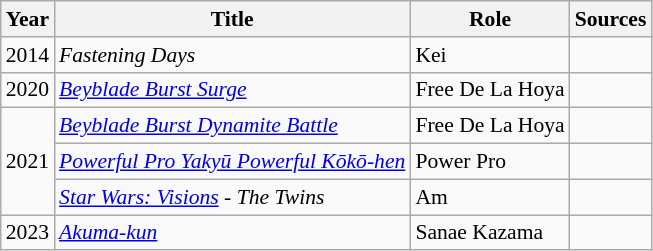<table class="wikitable" style="font-size: 90%;">
<tr>
<th>Year</th>
<th>Title</th>
<th>Role</th>
<th>Sources</th>
</tr>
<tr>
<td>2014</td>
<td><em>Fastening Days</em></td>
<td>Kei</td>
<td></td>
</tr>
<tr>
<td>2020</td>
<td><em><a href='#'>Beyblade Burst Surge</a></em> </td>
<td>Free De La Hoya</td>
<td></td>
</tr>
<tr>
<td rowspan="3">2021</td>
<td><em><a href='#'>Beyblade Burst Dynamite Battle</a></em></td>
<td>Free De La Hoya</td>
<td></td>
</tr>
<tr>
<td><em><a href='#'>Powerful Pro Yakyū Powerful Kōkō-hen</a></em></td>
<td>Power Pro</td>
<td></td>
</tr>
<tr>
<td><em><a href='#'>Star Wars: Visions</a> - The Twins</em></td>
<td>Am</td>
<td></td>
</tr>
<tr>
<td>2023</td>
<td><em><a href='#'>Akuma-kun</a></em></td>
<td>Sanae Kazama</td>
<td></td>
</tr>
</table>
